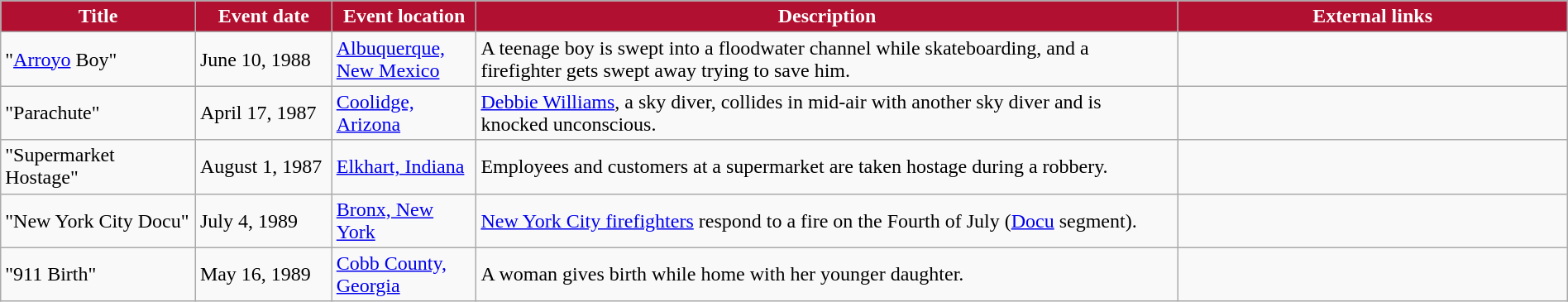<table class="wikitable" style="width: 100%;">
<tr>
<th style="background: #B11030; color: #FFFFFF; width: 10%;">Title</th>
<th style="background: #B11030; color: #FFFFFF; width: 7%;">Event date</th>
<th style="background: #B11030; color: #FFFFFF; width: 7%;">Event location</th>
<th style="background: #B11030; color: #FFFFFF; width: 36%;">Description</th>
<th style="background: #B11030; color: #FFFFFF; width: 20%;">External links</th>
</tr>
<tr>
<td>"<a href='#'>Arroyo</a> Boy"</td>
<td>June 10, 1988</td>
<td><a href='#'>Albuquerque, New Mexico</a></td>
<td>A teenage boy is swept into a floodwater channel while skateboarding, and a firefighter gets swept away trying to save him.</td>
<td></td>
</tr>
<tr>
<td>"Parachute"</td>
<td>April 17, 1987</td>
<td><a href='#'>Coolidge, Arizona</a></td>
<td><a href='#'>Debbie Williams</a>, a sky diver, collides in mid-air with another sky diver and is knocked unconscious.</td>
<td class="mw-collapsible mw-collapsed" data-expandtext="Show" data-collapsetext="Hide" style="float: left; border: none;"><br><br></td>
</tr>
<tr>
<td>"Supermarket Hostage"</td>
<td>August 1, 1987</td>
<td><a href='#'>Elkhart, Indiana</a></td>
<td>Employees and customers at a supermarket are taken hostage during a robbery.</td>
<td></td>
</tr>
<tr>
<td>"New York City Docu"</td>
<td>July 4, 1989</td>
<td><a href='#'>Bronx, New York</a></td>
<td><a href='#'>New York City firefighters</a> respond to a fire on the Fourth of July (<a href='#'>Docu</a> segment).</td>
<td></td>
</tr>
<tr>
<td>"911 Birth"</td>
<td>May 16, 1989</td>
<td><a href='#'>Cobb County, Georgia</a></td>
<td>A woman gives birth while home with her younger daughter.</td>
<td></td>
</tr>
</table>
